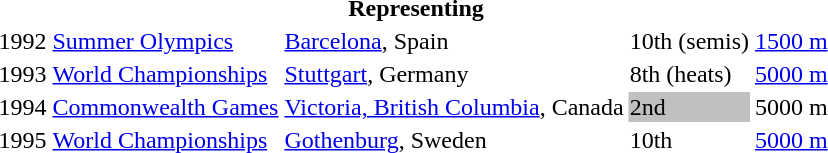<table>
<tr>
<th colspan="6">Representing </th>
</tr>
<tr>
<td>1992</td>
<td><a href='#'>Summer Olympics</a></td>
<td><a href='#'>Barcelona</a>, Spain</td>
<td>10th (semis)</td>
<td><a href='#'>1500 m</a></td>
<td></td>
</tr>
<tr>
<td>1993</td>
<td><a href='#'>World Championships</a></td>
<td><a href='#'>Stuttgart</a>, Germany</td>
<td>8th (heats)</td>
<td><a href='#'>5000 m</a></td>
<td></td>
</tr>
<tr>
<td>1994</td>
<td><a href='#'>Commonwealth Games</a></td>
<td><a href='#'>Victoria, British Columbia</a>, Canada</td>
<td bgcolor=silver>2nd</td>
<td>5000 m</td>
<td></td>
</tr>
<tr>
<td>1995</td>
<td><a href='#'>World Championships</a></td>
<td><a href='#'>Gothenburg</a>, Sweden</td>
<td>10th</td>
<td><a href='#'>5000 m</a></td>
<td></td>
</tr>
</table>
